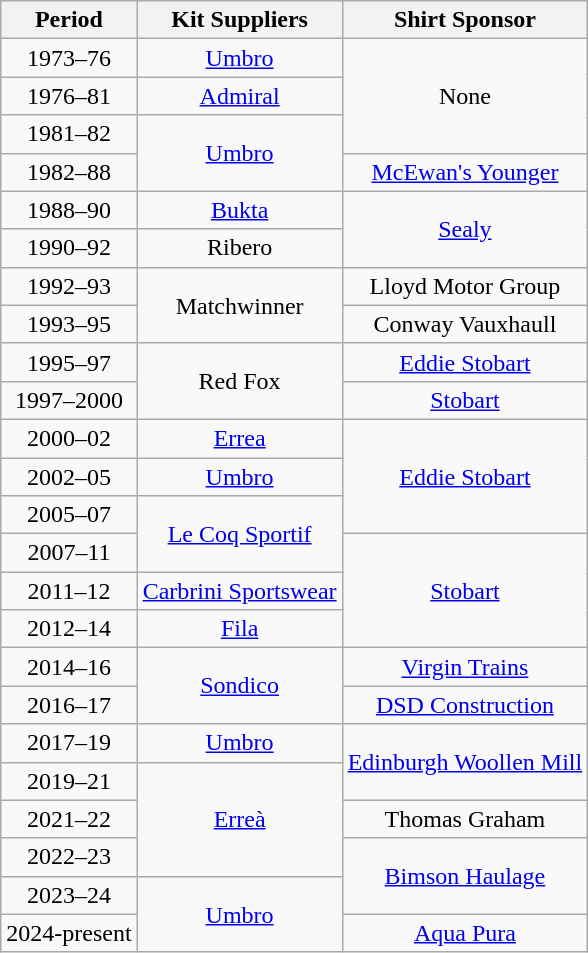<table class=wikitable style="text-align:center;margin-left:1em">
<tr>
<th>Period</th>
<th>Kit Suppliers</th>
<th>Shirt Sponsor</th>
</tr>
<tr>
<td>1973–76</td>
<td><a href='#'>Umbro</a></td>
<td rowspan=3>None</td>
</tr>
<tr>
<td>1976–81</td>
<td><a href='#'>Admiral</a></td>
</tr>
<tr>
<td>1981–82</td>
<td rowspan=2><a href='#'>Umbro</a></td>
</tr>
<tr>
<td>1982–88</td>
<td><a href='#'>McEwan's Younger</a></td>
</tr>
<tr>
<td>1988–90</td>
<td><a href='#'>Bukta</a></td>
<td rowspan=2><a href='#'>Sealy</a></td>
</tr>
<tr>
<td>1990–92</td>
<td>Ribero</td>
</tr>
<tr>
<td>1992–93</td>
<td rowspan=2>Matchwinner</td>
<td>Lloyd Motor Group</td>
</tr>
<tr>
<td>1993–95</td>
<td>Conway Vauxhaull</td>
</tr>
<tr>
<td>1995–97</td>
<td rowspan=2>Red Fox</td>
<td><a href='#'>Eddie Stobart</a></td>
</tr>
<tr>
<td>1997–2000</td>
<td><a href='#'>Stobart</a></td>
</tr>
<tr>
<td>2000–02</td>
<td><a href='#'>Errea</a></td>
<td rowspan=3><a href='#'>Eddie Stobart</a></td>
</tr>
<tr>
<td>2002–05</td>
<td><a href='#'>Umbro</a></td>
</tr>
<tr>
<td>2005–07</td>
<td rowspan=2><a href='#'>Le Coq Sportif</a></td>
</tr>
<tr>
<td>2007–11</td>
<td rowspan=3><a href='#'>Stobart</a></td>
</tr>
<tr>
<td>2011–12</td>
<td><a href='#'>Carbrini Sportswear</a></td>
</tr>
<tr>
<td>2012–14</td>
<td><a href='#'>Fila</a></td>
</tr>
<tr>
<td>2014–16</td>
<td rowspan=2><a href='#'>Sondico</a></td>
<td><a href='#'>Virgin Trains</a></td>
</tr>
<tr>
<td>2016–17</td>
<td><a href='#'>DSD Construction</a></td>
</tr>
<tr>
<td>2017–19</td>
<td><a href='#'>Umbro</a></td>
<td rowspan="2"><a href='#'>Edinburgh Woollen Mill</a></td>
</tr>
<tr>
<td>2019–21</td>
<td rowspan="3"><a href='#'>Erreà</a></td>
</tr>
<tr>
<td>2021–22</td>
<td>Thomas Graham</td>
</tr>
<tr>
<td>2022–23</td>
<td rowspan="2"><a href='#'>Bimson Haulage</a></td>
</tr>
<tr>
<td>2023–24</td>
<td rowspan="2"><a href='#'>Umbro</a></td>
</tr>
<tr>
<td>2024-present</td>
<td rowspan=3><a href='#'>Aqua Pura</a></td>
</tr>
</table>
